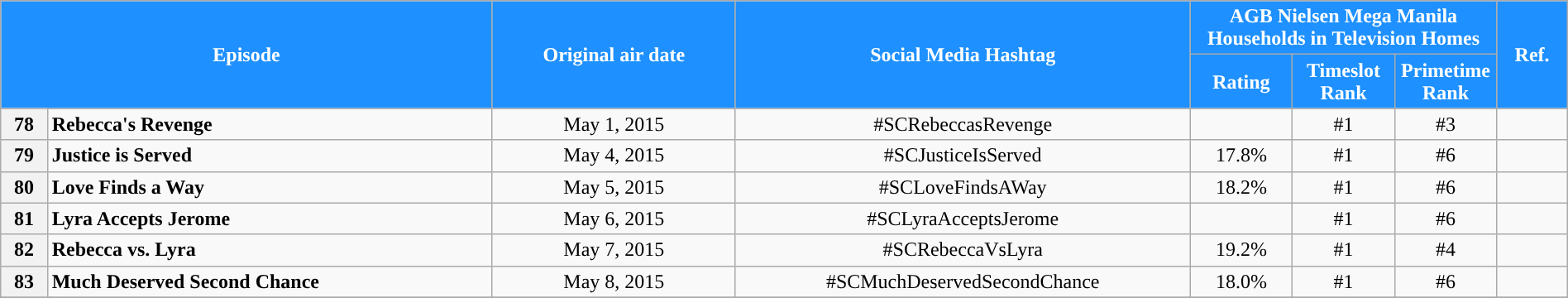<table class="wikitable" style="text-align:center; font-size:100%; line-height:18px;"  width="100%">
<tr>
<th colspan="2" rowspan="2" style="background-color:#1E90FF; color:#ffffff;">Episode</th>
<th style="background:#1E90FF; color:white" rowspan="2">Original air date</th>
<th style="background:#1E90FF; color:white" rowspan="2">Social Media Hashtag</th>
<th style="background-color:#1E90FF; color:#ffffff;" colspan="3">AGB Nielsen Mega Manila Households in Television Homes</th>
<th rowspan="2" style="background:#1E90FF; color:white">Ref.</th>
</tr>
<tr style="text-align: center style=">
<th style="background-color:#1E90FF; width:75px; color:#ffffff;">Rating</th>
<th style="background-color:#1E90FF; width:75px; color:#ffffff;">Timeslot Rank</th>
<th style="background-color:#1E90FF; width:75px; color:#ffffff;">Primetime Rank</th>
</tr>
<tr>
<th>78</th>
<td style="text-align: left;"><strong>Rebecca's Revenge</strong></td>
<td>May 1, 2015</td>
<td>#SCRebeccasRevenge</td>
<td></td>
<td>#1</td>
<td>#3</td>
<td></td>
</tr>
<tr>
<th>79</th>
<td style="text-align: left;"><strong>Justice is Served</strong></td>
<td>May 4, 2015</td>
<td>#SCJusticeIsServed</td>
<td>17.8%</td>
<td>#1</td>
<td>#6</td>
<td></td>
</tr>
<tr>
<th>80</th>
<td style="text-align: left;"><strong>Love Finds a Way</strong></td>
<td>May 5, 2015</td>
<td>#SCLoveFindsAWay</td>
<td>18.2%</td>
<td>#1</td>
<td>#6</td>
<td></td>
</tr>
<tr>
<th>81</th>
<td style="text-align: left;"><strong>Lyra Accepts Jerome</strong></td>
<td>May 6, 2015</td>
<td>#SCLyraAcceptsJerome</td>
<td></td>
<td>#1</td>
<td>#6</td>
<td></td>
</tr>
<tr>
<th>82</th>
<td style="text-align: left;"><strong>Rebecca vs. Lyra</strong></td>
<td>May 7, 2015</td>
<td>#SCRebeccaVsLyra</td>
<td>19.2%</td>
<td>#1</td>
<td>#4</td>
<td></td>
</tr>
<tr>
<th>83</th>
<td style="text-align: left;"><strong>Much Deserved Second Chance</strong></td>
<td>May 8, 2015</td>
<td>#SCMuchDeservedSecondChance</td>
<td>18.0%</td>
<td>#1</td>
<td>#6</td>
<td></td>
</tr>
<tr>
</tr>
</table>
